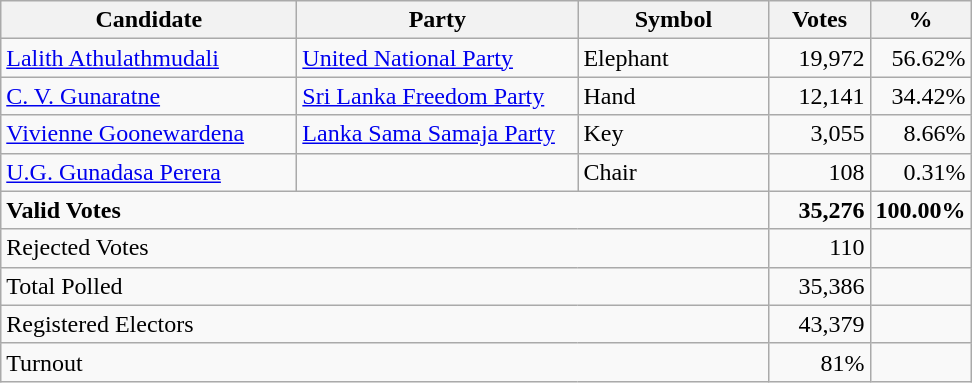<table class="wikitable" border="1" style="text-align:right;">
<tr>
<th align=left width="190">Candidate</th>
<th align=left width="180">Party</th>
<th align=left width="120">Symbol</th>
<th align=left width="60">Votes</th>
<th align=left width="60">%</th>
</tr>
<tr>
<td align=left><a href='#'>Lalith Athulathmudali</a></td>
<td align=left><a href='#'>United National Party</a></td>
<td align=left>Elephant</td>
<td>19,972</td>
<td>56.62%</td>
</tr>
<tr>
<td align=left><a href='#'>C. V. Gunaratne</a></td>
<td align=left><a href='#'>Sri Lanka Freedom Party</a></td>
<td align=left>Hand</td>
<td>12,141</td>
<td>34.42%</td>
</tr>
<tr>
<td align=left><a href='#'>Vivienne Goonewardena</a></td>
<td align=left><a href='#'>Lanka Sama Samaja Party</a></td>
<td align=left>Key</td>
<td>3,055</td>
<td>8.66%</td>
</tr>
<tr>
<td align=left><a href='#'>U.G. Gunadasa Perera</a></td>
<td></td>
<td align=left>Chair</td>
<td>108</td>
<td>0.31%</td>
</tr>
<tr>
<td align=left colspan=3><strong>Valid Votes</strong></td>
<td><strong>35,276</strong></td>
<td><strong>100.00%</strong></td>
</tr>
<tr>
<td align=left colspan=3>Rejected Votes</td>
<td>110</td>
<td></td>
</tr>
<tr>
<td align=left colspan=3>Total Polled</td>
<td>35,386</td>
<td></td>
</tr>
<tr>
<td align=left colspan=3>Registered Electors</td>
<td>43,379</td>
<td></td>
</tr>
<tr>
<td align=left colspan=3>Turnout</td>
<td>81%</td>
</tr>
</table>
